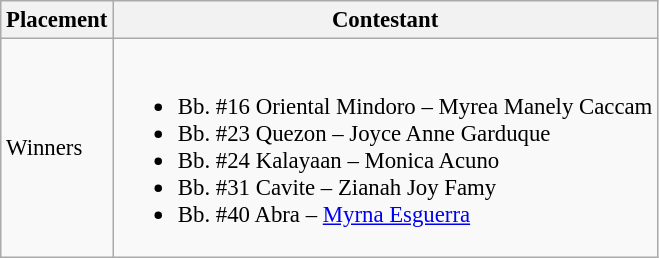<table class="wikitable sortable" style="font-size: 95%;">
<tr>
<th>Placement</th>
<th>Contestant</th>
</tr>
<tr>
<td>Winners</td>
<td><br><ul><li>Bb. #16 Oriental Mindoro – Myrea Manely Caccam</li><li>Bb. #23 Quezon – Joyce Anne Garduque</li><li>Bb. #24 Kalayaan – Monica Acuno</li><li>Bb. #31 Cavite – Zianah Joy Famy</li><li>Bb. #40 Abra – <a href='#'>Myrna Esguerra</a></li></ul></td>
</tr>
</table>
